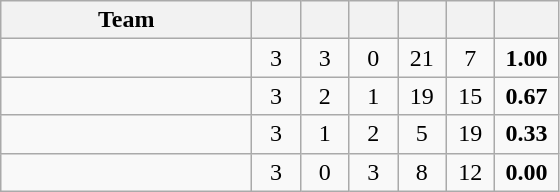<table class="wikitable" style="text-align: center; font-size:100% ">
<tr>
<th width="160">Team</th>
<th width="25"></th>
<th width="25"></th>
<th width="25"></th>
<th width="25"></th>
<th width="25"></th>
<th width="35"></th>
</tr>
<tr>
<td align="left"></td>
<td>3</td>
<td>3</td>
<td>0</td>
<td>21</td>
<td>7</td>
<td><strong>1.00</strong></td>
</tr>
<tr>
<td align="left"></td>
<td>3</td>
<td>2</td>
<td>1</td>
<td>19</td>
<td>15</td>
<td><strong>0.67</strong></td>
</tr>
<tr>
<td align="left"></td>
<td>3</td>
<td>1</td>
<td>2</td>
<td>5</td>
<td>19</td>
<td><strong>0.33</strong></td>
</tr>
<tr>
<td align="left"></td>
<td>3</td>
<td>0</td>
<td>3</td>
<td>8</td>
<td>12</td>
<td><strong>0.00</strong></td>
</tr>
</table>
